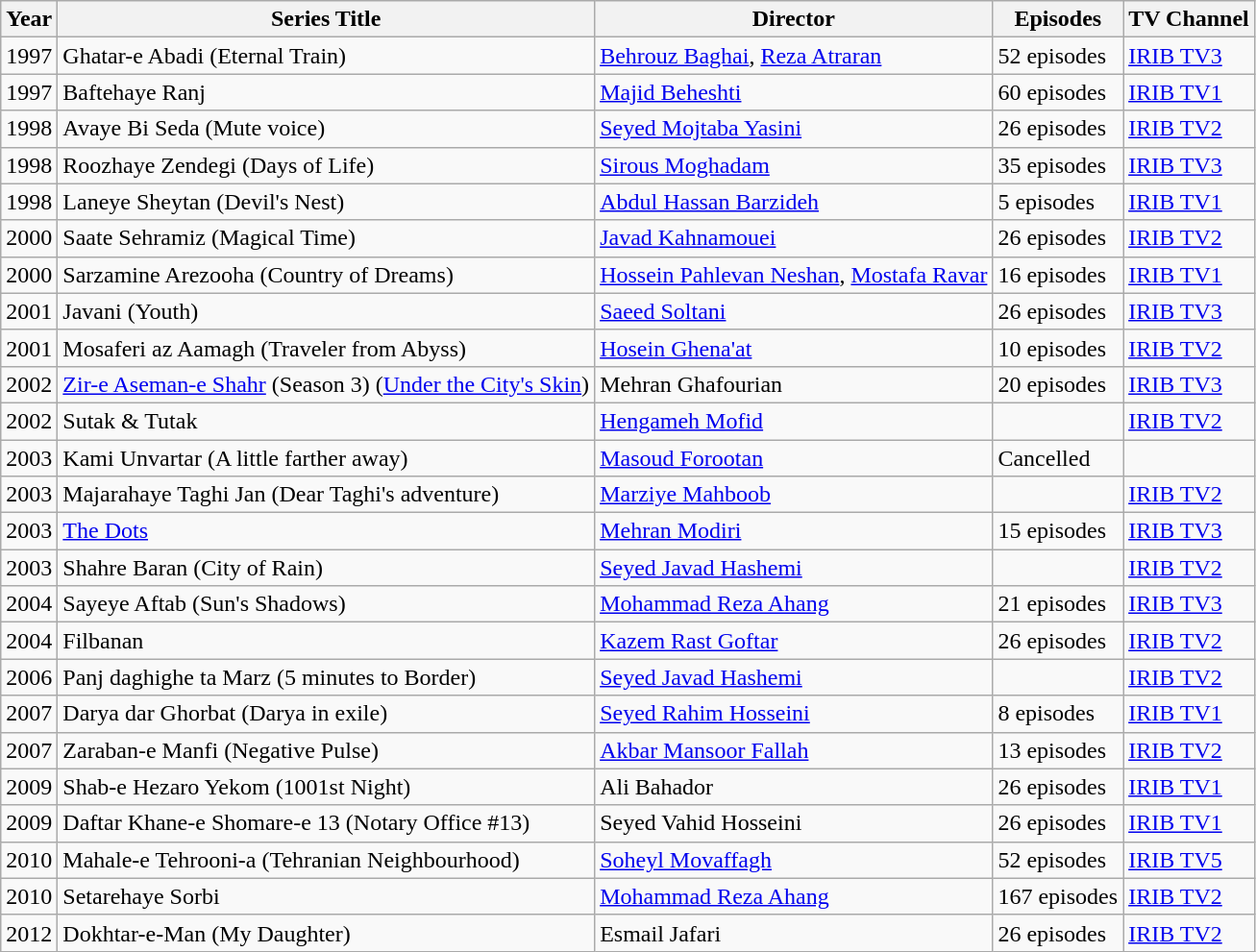<table class="wikitable sortable">
<tr>
<th>Year</th>
<th>Series Title</th>
<th>Director</th>
<th>Episodes</th>
<th>TV Channel</th>
</tr>
<tr>
<td>1997</td>
<td>Ghatar-e Abadi (Eternal Train)</td>
<td><a href='#'>Behrouz Baghai</a>, <a href='#'>Reza Atraran</a></td>
<td>52 episodes</td>
<td><a href='#'>IRIB TV3</a></td>
</tr>
<tr>
<td>1997</td>
<td>Baftehaye Ranj</td>
<td><a href='#'>Majid Beheshti</a></td>
<td>60 episodes</td>
<td><a href='#'>IRIB TV1</a></td>
</tr>
<tr>
<td>1998</td>
<td>Avaye Bi Seda (Mute voice)</td>
<td><a href='#'>Seyed Mojtaba Yasini</a></td>
<td>26 episodes</td>
<td><a href='#'>IRIB TV2</a></td>
</tr>
<tr>
<td>1998</td>
<td>Roozhaye Zendegi (Days of Life)</td>
<td><a href='#'>Sirous Moghadam</a></td>
<td>35 episodes</td>
<td><a href='#'>IRIB TV3</a></td>
</tr>
<tr>
<td>1998</td>
<td>Laneye Sheytan (Devil's Nest)</td>
<td><a href='#'>Abdul Hassan Barzideh</a></td>
<td>5 episodes</td>
<td><a href='#'>IRIB TV1</a></td>
</tr>
<tr>
<td>2000</td>
<td>Saate Sehramiz (Magical Time)</td>
<td><a href='#'>Javad Kahnamouei</a></td>
<td>26 episodes</td>
<td><a href='#'>IRIB TV2</a></td>
</tr>
<tr>
<td>2000</td>
<td>Sarzamine Arezooha (Country of Dreams)</td>
<td><a href='#'>Hossein Pahlevan Neshan</a>, <a href='#'>Mostafa Ravar</a></td>
<td>16 episodes</td>
<td><a href='#'>IRIB TV1</a></td>
</tr>
<tr>
<td>2001</td>
<td>Javani (Youth)</td>
<td><a href='#'>Saeed Soltani</a></td>
<td>26 episodes</td>
<td><a href='#'>IRIB TV3</a></td>
</tr>
<tr>
<td>2001</td>
<td>Mosaferi az Aamagh (Traveler from Abyss)</td>
<td><a href='#'>Hosein Ghena'at</a></td>
<td>10 episodes</td>
<td><a href='#'>IRIB TV2</a></td>
</tr>
<tr>
<td>2002</td>
<td><a href='#'>Zir-e Aseman-e Shahr</a> (Season 3) (<a href='#'>Under the City's Skin</a>)</td>
<td>Mehran Ghafourian</td>
<td>20 episodes</td>
<td><a href='#'>IRIB TV3</a></td>
</tr>
<tr>
<td>2002</td>
<td>Sutak & Tutak</td>
<td><a href='#'>Hengameh Mofid</a></td>
<td></td>
<td><a href='#'>IRIB TV2</a></td>
</tr>
<tr>
<td>2003</td>
<td>Kami Unvartar (A little farther away)</td>
<td><a href='#'>Masoud Forootan</a></td>
<td>Cancelled</td>
<td></td>
</tr>
<tr>
<td>2003</td>
<td>Majarahaye Taghi Jan (Dear Taghi's adventure)</td>
<td><a href='#'>Marziye Mahboob</a></td>
<td></td>
<td><a href='#'>IRIB TV2</a></td>
</tr>
<tr>
<td>2003</td>
<td><a href='#'>The Dots</a></td>
<td><a href='#'>Mehran Modiri</a></td>
<td>15 episodes</td>
<td><a href='#'>IRIB TV3</a></td>
</tr>
<tr>
<td>2003</td>
<td>Shahre Baran (City of Rain)</td>
<td><a href='#'>Seyed Javad Hashemi</a></td>
<td></td>
<td><a href='#'>IRIB TV2</a></td>
</tr>
<tr>
<td>2004</td>
<td>Sayeye Aftab (Sun's Shadows)</td>
<td><a href='#'>Mohammad Reza Ahang</a></td>
<td>21 episodes</td>
<td><a href='#'>IRIB TV3</a></td>
</tr>
<tr>
<td>2004</td>
<td>Filbanan</td>
<td><a href='#'>Kazem Rast Goftar</a></td>
<td>26 episodes</td>
<td><a href='#'>IRIB TV2</a></td>
</tr>
<tr>
<td>2006</td>
<td>Panj daghighe ta Marz (5 minutes to Border)</td>
<td><a href='#'>Seyed Javad Hashemi</a></td>
<td></td>
<td><a href='#'>IRIB TV2</a></td>
</tr>
<tr>
<td>2007</td>
<td>Darya dar Ghorbat (Darya in exile)</td>
<td><a href='#'>Seyed Rahim Hosseini</a></td>
<td>8 episodes</td>
<td><a href='#'>IRIB TV1</a></td>
</tr>
<tr>
<td>2007</td>
<td>Zaraban-e Manfi (Negative Pulse)</td>
<td><a href='#'>Akbar Mansoor Fallah</a></td>
<td>13 episodes</td>
<td><a href='#'>IRIB TV2</a></td>
</tr>
<tr>
<td>2009</td>
<td>Shab-e Hezaro Yekom (1001st Night)</td>
<td>Ali Bahador</td>
<td>26 episodes</td>
<td><a href='#'>IRIB TV1</a></td>
</tr>
<tr>
<td>2009</td>
<td>Daftar Khane-e Shomare-e 13 (Notary Office #13)</td>
<td>Seyed Vahid Hosseini</td>
<td>26 episodes</td>
<td><a href='#'>IRIB TV1</a></td>
</tr>
<tr>
<td>2010</td>
<td>Mahale-e Tehrooni-a (Tehranian Neighbourhood)</td>
<td><a href='#'>Soheyl Movaffagh</a></td>
<td>52 episodes</td>
<td><a href='#'>IRIB TV5</a></td>
</tr>
<tr>
<td>2010</td>
<td>Setarehaye Sorbi</td>
<td><a href='#'>Mohammad Reza Ahang</a></td>
<td>167 episodes</td>
<td><a href='#'>IRIB TV2</a></td>
</tr>
<tr>
<td>2012</td>
<td>Dokhtar-e-Man (My Daughter)</td>
<td>Esmail Jafari</td>
<td>26 episodes</td>
<td><a href='#'>IRIB TV2</a></td>
</tr>
</table>
